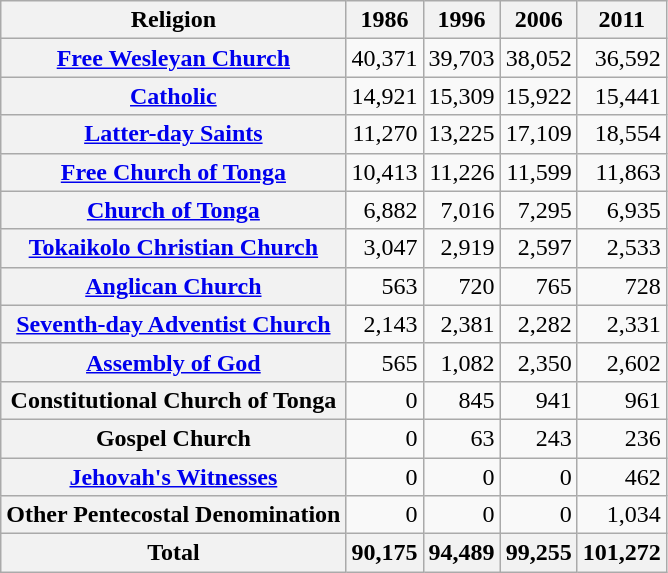<table class="wikitable sortable" style="text-align:right;">
<tr>
<th>Religion</th>
<th>1986</th>
<th>1996</th>
<th>2006</th>
<th>2011</th>
</tr>
<tr>
<th><a href='#'>Free Wesleyan Church</a></th>
<td>40,371</td>
<td>39,703</td>
<td>38,052</td>
<td>36,592</td>
</tr>
<tr>
<th><a href='#'>Catholic</a></th>
<td>14,921</td>
<td>15,309</td>
<td>15,922</td>
<td>15,441</td>
</tr>
<tr>
<th><a href='#'>Latter-day Saints</a></th>
<td>11,270</td>
<td>13,225</td>
<td>17,109</td>
<td>18,554</td>
</tr>
<tr>
<th><a href='#'>Free Church of Tonga</a></th>
<td>10,413</td>
<td>11,226</td>
<td>11,599</td>
<td>11,863</td>
</tr>
<tr>
<th><a href='#'>Church of Tonga</a></th>
<td>6,882</td>
<td>7,016</td>
<td>7,295</td>
<td>6,935</td>
</tr>
<tr>
<th><a href='#'>Tokaikolo Christian Church</a></th>
<td>3,047</td>
<td>2,919</td>
<td>2,597</td>
<td>2,533</td>
</tr>
<tr>
<th><a href='#'>Anglican Church</a></th>
<td>563</td>
<td>720</td>
<td>765</td>
<td>728</td>
</tr>
<tr>
<th><a href='#'>Seventh-day Adventist Church</a></th>
<td>2,143</td>
<td>2,381</td>
<td>2,282</td>
<td>2,331</td>
</tr>
<tr>
<th><a href='#'>Assembly of God</a></th>
<td>565</td>
<td>1,082</td>
<td>2,350</td>
<td>2,602</td>
</tr>
<tr>
<th>Constitutional Church of Tonga</th>
<td>0</td>
<td>845</td>
<td>941</td>
<td>961</td>
</tr>
<tr>
<th>Gospel Church</th>
<td>0</td>
<td>63</td>
<td>243</td>
<td>236</td>
</tr>
<tr>
<th><a href='#'>Jehovah's Witnesses</a></th>
<td>0</td>
<td>0</td>
<td>0</td>
<td>462</td>
</tr>
<tr>
<th>Other Pentecostal Denomination </th>
<td>0</td>
<td>0</td>
<td>0</td>
<td>1,034</td>
</tr>
<tr>
<th>Total</th>
<th>90,175</th>
<th>94,489</th>
<th>99,255</th>
<th>101,272</th>
</tr>
</table>
